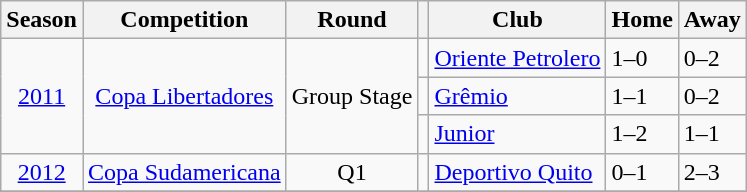<table class="wikitable">
<tr>
<th>Season</th>
<th>Competition</th>
<th>Round</th>
<th></th>
<th>Club</th>
<th>Home</th>
<th>Away</th>
</tr>
<tr>
<td style="text-align:center;" rowspan="3"><a href='#'>2011</a></td>
<td style="text-align:center;" rowspan="3"><a href='#'>Copa Libertadores</a></td>
<td style="text-align:center;" rowspan="3">Group Stage</td>
<td></td>
<td><a href='#'>Oriente Petrolero</a></td>
<td>1–0</td>
<td>0–2</td>
</tr>
<tr>
<td></td>
<td><a href='#'>Grêmio</a></td>
<td>1–1</td>
<td>0–2</td>
</tr>
<tr>
<td></td>
<td><a href='#'>Junior</a></td>
<td>1–2</td>
<td>1–1</td>
</tr>
<tr>
<td style="text-align:center;" rowspan="1"><a href='#'>2012</a></td>
<td style="text-align:center;" rowspan="1"><a href='#'>Copa Sudamericana</a></td>
<td align=center>Q1</td>
<td></td>
<td><a href='#'>Deportivo Quito</a></td>
<td>0–1</td>
<td>2–3</td>
</tr>
<tr>
</tr>
</table>
